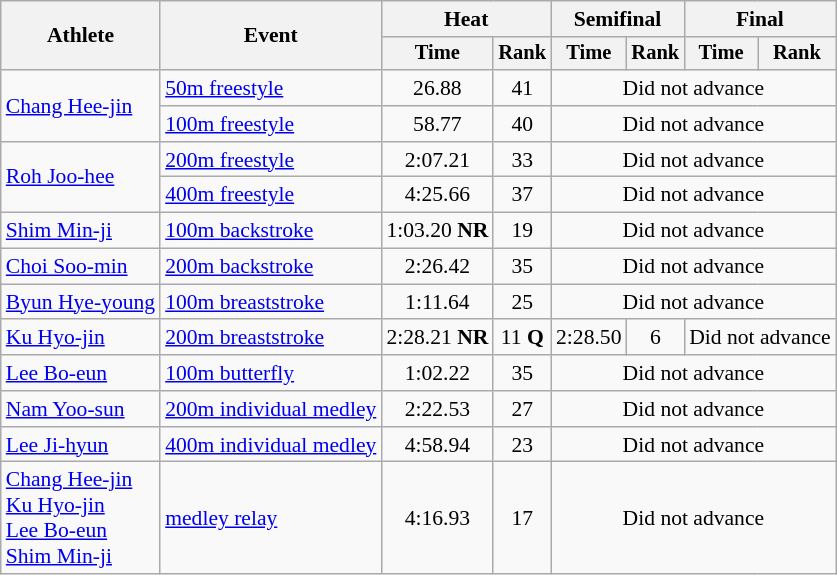<table class=wikitable style="font-size:90%">
<tr>
<th rowspan="2">Athlete</th>
<th rowspan="2">Event</th>
<th colspan="2">Heat</th>
<th colspan="2">Semifinal</th>
<th colspan="2">Final</th>
</tr>
<tr style="font-size:95%">
<th>Time</th>
<th>Rank</th>
<th>Time</th>
<th>Rank</th>
<th>Time</th>
<th>Rank</th>
</tr>
<tr style="text-align: center;">
<td style="text-align: left;" rowspan=2><a href='#'>Chang Hee-jin</a></td>
<td style="text-align: left;"><a href='#'>50m freestyle</a></td>
<td>26.88</td>
<td>41</td>
<td colspan=4>Did not advance</td>
</tr>
<tr style="text-align: center;">
<td style="text-align: left;"><a href='#'>100m freestyle</a></td>
<td>58.77</td>
<td>40</td>
<td colspan=4>Did not advance</td>
</tr>
<tr style="text-align: center;">
<td style="text-align: left;" rowspan=2><a href='#'>Roh Joo-hee</a></td>
<td style="text-align: left;"><a href='#'>200m freestyle</a></td>
<td>2:07.21</td>
<td>33</td>
<td colspan=4>Did not advance</td>
</tr>
<tr style="text-align: center;">
<td style="text-align: left;"><a href='#'>400m freestyle</a></td>
<td>4:25.66</td>
<td>37</td>
<td colspan=4>Did not advance</td>
</tr>
<tr style="text-align: center;">
<td style="text-align: left;"><a href='#'>Shim Min-ji</a></td>
<td style="text-align: left;"><a href='#'>100m backstroke</a></td>
<td>1:03.20 <strong>NR</strong></td>
<td>19</td>
<td colspan=4>Did not advance</td>
</tr>
<tr style="text-align: center;">
<td style="text-align: left;"><a href='#'>Choi Soo-min</a></td>
<td style="text-align: left;"><a href='#'>200m backstroke</a></td>
<td>2:26.42</td>
<td>35</td>
<td colspan=4>Did not advance</td>
</tr>
<tr style="text-align: center;">
<td style="text-align: left;"><a href='#'>Byun Hye-young</a></td>
<td style="text-align: left;"><a href='#'>100m breaststroke</a></td>
<td>1:11.64</td>
<td>25</td>
<td colspan=4>Did not advance</td>
</tr>
<tr style="text-align: center;">
<td style="text-align: left;"><a href='#'>Ku Hyo-jin</a></td>
<td style="text-align: left;"><a href='#'>200m breaststroke</a></td>
<td>2:28.21 <strong>NR</strong></td>
<td>11 <strong>Q</strong></td>
<td>2:28.50</td>
<td>6</td>
<td colspan=2>Did not advance</td>
</tr>
<tr style="text-align: center;">
<td style="text-align: left;"><a href='#'>Lee Bo-eun</a></td>
<td style="text-align: left;"><a href='#'>100m butterfly</a></td>
<td>1:02.22</td>
<td>35</td>
<td colspan=4>Did not advance</td>
</tr>
<tr style="text-align: center;">
<td style="text-align: left;"><a href='#'>Nam Yoo-sun</a></td>
<td style="text-align: left;"><a href='#'>200m individual medley</a></td>
<td>2:22.53</td>
<td>27</td>
<td colspan=4>Did not advance</td>
</tr>
<tr style="text-align: center;">
<td style="text-align: left;"><a href='#'>Lee Ji-hyun</a></td>
<td style="text-align: left;"><a href='#'>400m individual medley</a></td>
<td>4:58.94</td>
<td>23</td>
<td colspan=4>Did not advance</td>
</tr>
<tr style="text-align: center;">
<td style="text-align: left;"><a href='#'>Chang Hee-jin</a><br> <a href='#'>Ku Hyo-jin</a><br> <a href='#'>Lee Bo-eun</a><br> <a href='#'>Shim Min-ji</a></td>
<td style="text-align: left;"><a href='#'> medley relay</a></td>
<td>4:16.93</td>
<td>17</td>
<td colspan=4>Did not advance</td>
</tr>
</table>
